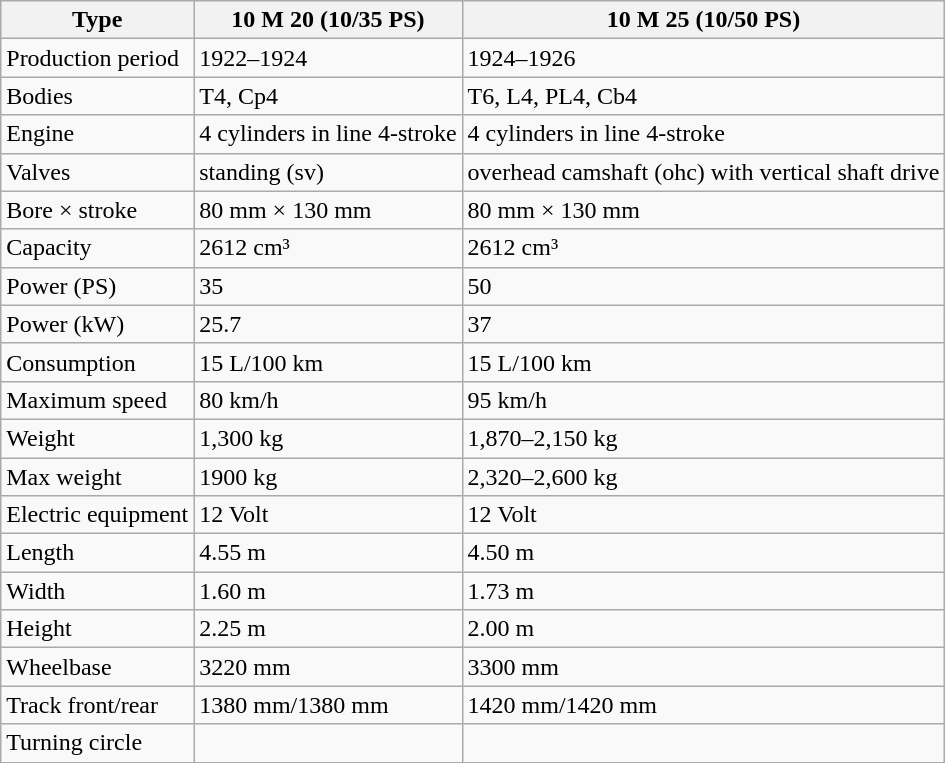<table class="wikitable">
<tr>
<th>Type</th>
<th>10 M 20 (10/35 PS)</th>
<th>10 M 25 (10/50 PS)</th>
</tr>
<tr>
<td>Production period</td>
<td>1922–1924</td>
<td>1924–1926</td>
</tr>
<tr>
<td>Bodies</td>
<td>T4, Cp4</td>
<td>T6, L4, PL4, Cb4</td>
</tr>
<tr>
<td>Engine</td>
<td>4 cylinders in line 4-stroke</td>
<td>4 cylinders in line 4-stroke</td>
</tr>
<tr>
<td>Valves</td>
<td>standing (sv)</td>
<td>overhead camshaft (ohc) with vertical shaft drive</td>
</tr>
<tr>
<td>Bore × stroke</td>
<td>80 mm × 130 mm</td>
<td>80 mm × 130 mm</td>
</tr>
<tr>
<td>Capacity</td>
<td>2612 cm³</td>
<td>2612 cm³</td>
</tr>
<tr>
<td>Power (PS)</td>
<td>35</td>
<td>50</td>
</tr>
<tr>
<td>Power (kW)</td>
<td>25.7</td>
<td>37</td>
</tr>
<tr>
<td>Consumption</td>
<td>15 L/100 km</td>
<td>15 L/100 km</td>
</tr>
<tr>
<td>Maximum speed</td>
<td>80 km/h</td>
<td>95 km/h</td>
</tr>
<tr>
<td>Weight</td>
<td>1,300 kg</td>
<td>1,870–2,150 kg</td>
</tr>
<tr>
<td>Max weight</td>
<td>1900 kg</td>
<td>2,320–2,600 kg</td>
</tr>
<tr>
<td>Electric equipment</td>
<td>12 Volt</td>
<td>12 Volt</td>
</tr>
<tr>
<td>Length</td>
<td>4.55 m</td>
<td>4.50 m</td>
</tr>
<tr>
<td>Width</td>
<td>1.60 m</td>
<td>1.73 m</td>
</tr>
<tr>
<td>Height</td>
<td>2.25 m</td>
<td>2.00 m</td>
</tr>
<tr>
<td>Wheelbase</td>
<td>3220 mm</td>
<td>3300 mm</td>
</tr>
<tr>
<td>Track front/rear</td>
<td>1380 mm/1380 mm</td>
<td>1420 mm/1420 mm</td>
</tr>
<tr>
<td>Turning circle</td>
<td></td>
<td></td>
</tr>
</table>
